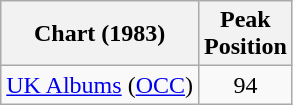<table class="wikitable">
<tr>
<th>Chart (1983)</th>
<th>Peak<br>Position</th>
</tr>
<tr>
<td><a href='#'>UK Albums</a> (<a href='#'>OCC</a>)</td>
<td style="text-align:center">94</td>
</tr>
</table>
